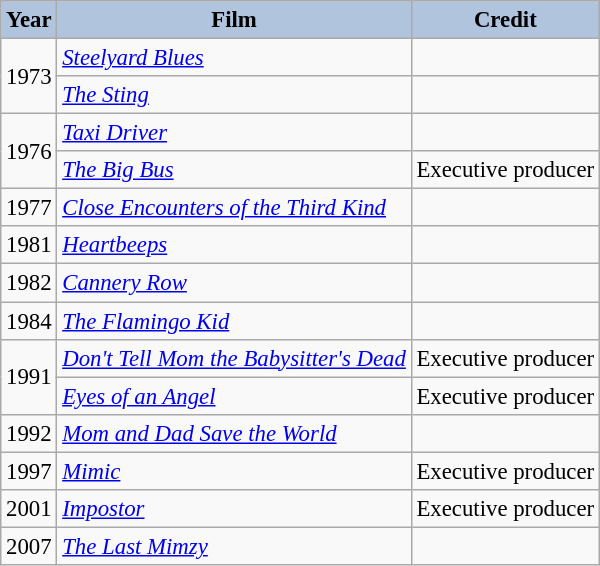<table class="wikitable" style="font-size:95%;">
<tr>
<th style="background:#B0C4DE;">Year</th>
<th style="background:#B0C4DE;">Film</th>
<th style="background:#B0C4DE;">Credit</th>
</tr>
<tr>
<td rowspan=2>1973</td>
<td><em><a href='#'>Steelyard Blues</a></em></td>
<td></td>
</tr>
<tr>
<td><em><a href='#'>The Sting</a></em></td>
<td></td>
</tr>
<tr>
<td rowspan=2>1976</td>
<td><em><a href='#'>Taxi Driver</a></em></td>
<td></td>
</tr>
<tr>
<td><em><a href='#'>The Big Bus</a></em></td>
<td>Executive producer</td>
</tr>
<tr>
<td>1977</td>
<td><em><a href='#'>Close Encounters of the Third Kind</a></em></td>
<td></td>
</tr>
<tr>
<td>1981</td>
<td><em><a href='#'>Heartbeeps</a></em></td>
<td></td>
</tr>
<tr>
<td>1982</td>
<td><em><a href='#'>Cannery Row</a></em></td>
<td></td>
</tr>
<tr>
<td>1984</td>
<td><em><a href='#'>The Flamingo Kid</a></em></td>
<td></td>
</tr>
<tr>
<td rowspan=2>1991</td>
<td><em><a href='#'>Don't Tell Mom the Babysitter's Dead</a></em></td>
<td>Executive producer</td>
</tr>
<tr>
<td><em><a href='#'>Eyes of an Angel</a></em></td>
<td>Executive producer</td>
</tr>
<tr>
<td>1992</td>
<td><em><a href='#'>Mom and Dad Save the World</a></em></td>
<td></td>
</tr>
<tr>
<td>1997</td>
<td><em><a href='#'>Mimic</a></em></td>
<td>Executive producer</td>
</tr>
<tr>
<td>2001</td>
<td><em><a href='#'>Impostor</a></em></td>
<td>Executive producer</td>
</tr>
<tr>
<td>2007</td>
<td><em><a href='#'>The Last Mimzy</a></em></td>
<td></td>
</tr>
</table>
